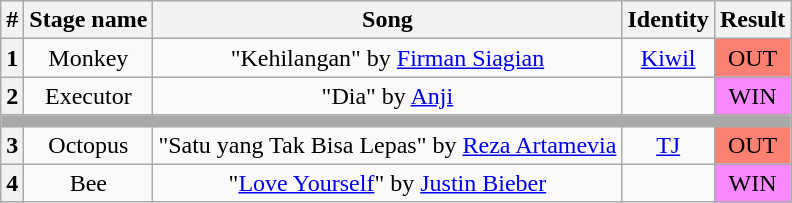<table class="wikitable plainrowheaders" style="text-align: center;">
<tr>
<th>#</th>
<th>Stage name</th>
<th>Song</th>
<th>Identity</th>
<th>Result</th>
</tr>
<tr>
<th>1</th>
<td>Monkey</td>
<td>"Kehilangan" by <a href='#'>Firman Siagian</a></td>
<td><a href='#'>Kiwil</a></td>
<td bgcolor="salmon">OUT</td>
</tr>
<tr>
<th>2</th>
<td>Executor</td>
<td>"Dia" by <a href='#'>Anji</a></td>
<td></td>
<td bgcolor="F888FD">WIN</td>
</tr>
<tr>
<th colspan="5" style="background:darkgrey"></th>
</tr>
<tr>
<th>3</th>
<td>Octopus</td>
<td>"Satu yang Tak Bisa Lepas" by <a href='#'>Reza Artamevia</a></td>
<td><a href='#'>TJ</a></td>
<td bgcolor="salmon">OUT</td>
</tr>
<tr>
<th>4</th>
<td>Bee</td>
<td>"<a href='#'>Love Yourself</a>" by <a href='#'>Justin Bieber</a></td>
<td></td>
<td bgcolor="F888FD">WIN</td>
</tr>
</table>
